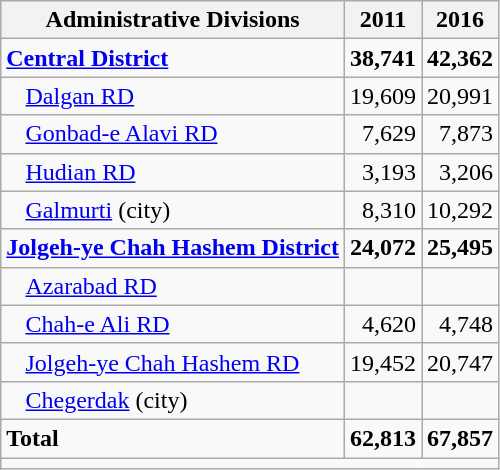<table class="wikitable">
<tr>
<th>Administrative Divisions</th>
<th>2011</th>
<th>2016</th>
</tr>
<tr>
<td><strong><a href='#'>Central District</a></strong></td>
<td style="text-align: right;"><strong>38,741</strong></td>
<td style="text-align: right;"><strong>42,362</strong></td>
</tr>
<tr>
<td style="padding-left: 1em;"><a href='#'>Dalgan RD</a></td>
<td style="text-align: right;">19,609</td>
<td style="text-align: right;">20,991</td>
</tr>
<tr>
<td style="padding-left: 1em;"><a href='#'>Gonbad-e Alavi RD</a></td>
<td style="text-align: right;">7,629</td>
<td style="text-align: right;">7,873</td>
</tr>
<tr>
<td style="padding-left: 1em;"><a href='#'>Hudian RD</a></td>
<td style="text-align: right;">3,193</td>
<td style="text-align: right;">3,206</td>
</tr>
<tr>
<td style="padding-left: 1em;"><a href='#'>Galmurti</a> (city)</td>
<td style="text-align: right;">8,310</td>
<td style="text-align: right;">10,292</td>
</tr>
<tr>
<td><strong><a href='#'>Jolgeh-ye Chah Hashem District</a></strong></td>
<td style="text-align: right;"><strong>24,072</strong></td>
<td style="text-align: right;"><strong>25,495</strong></td>
</tr>
<tr>
<td style="padding-left: 1em;"><a href='#'>Azarabad RD</a></td>
<td style="text-align: right;"></td>
<td style="text-align: right;"></td>
</tr>
<tr>
<td style="padding-left: 1em;"><a href='#'>Chah-e Ali RD</a></td>
<td style="text-align: right;">4,620</td>
<td style="text-align: right;">4,748</td>
</tr>
<tr>
<td style="padding-left: 1em;"><a href='#'>Jolgeh-ye Chah Hashem RD</a></td>
<td style="text-align: right;">19,452</td>
<td style="text-align: right;">20,747</td>
</tr>
<tr>
<td style="padding-left: 1em;"><a href='#'>Chegerdak</a> (city)</td>
<td style="text-align: right;"></td>
<td style="text-align: right;"></td>
</tr>
<tr>
<td><strong>Total</strong></td>
<td style="text-align: right;"><strong>62,813</strong></td>
<td style="text-align: right;"><strong>67,857</strong></td>
</tr>
<tr>
<td colspan=3></td>
</tr>
</table>
